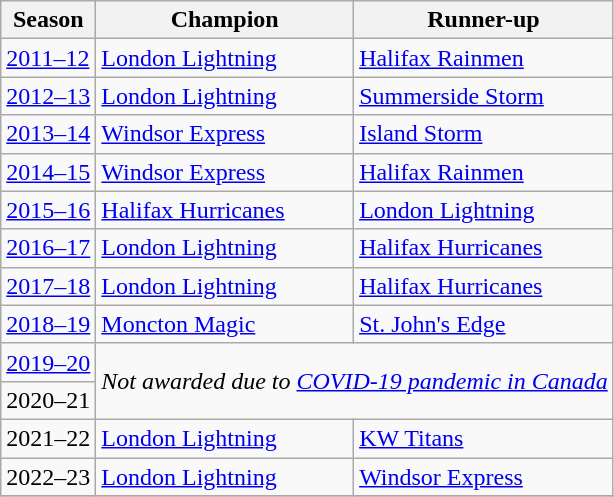<table class="wikitable">
<tr>
<th>Season</th>
<th>Champion</th>
<th>Runner-up</th>
</tr>
<tr>
<td><a href='#'>2011–12</a></td>
<td><a href='#'>London Lightning</a></td>
<td><a href='#'>Halifax Rainmen</a></td>
</tr>
<tr>
<td><a href='#'>2012–13</a></td>
<td><a href='#'>London Lightning</a></td>
<td><a href='#'>Summerside Storm</a></td>
</tr>
<tr>
<td><a href='#'>2013–14</a></td>
<td><a href='#'>Windsor Express</a></td>
<td><a href='#'>Island Storm</a></td>
</tr>
<tr>
<td><a href='#'>2014–15</a></td>
<td><a href='#'>Windsor Express</a></td>
<td><a href='#'>Halifax Rainmen</a></td>
</tr>
<tr>
<td><a href='#'>2015–16</a></td>
<td><a href='#'>Halifax Hurricanes</a></td>
<td><a href='#'>London Lightning</a></td>
</tr>
<tr>
<td><a href='#'>2016–17</a></td>
<td><a href='#'>London Lightning</a></td>
<td><a href='#'>Halifax Hurricanes</a></td>
</tr>
<tr>
<td><a href='#'>2017–18</a></td>
<td><a href='#'>London Lightning</a></td>
<td><a href='#'>Halifax Hurricanes</a></td>
</tr>
<tr>
<td><a href='#'>2018–19</a></td>
<td><a href='#'>Moncton Magic</a></td>
<td><a href='#'>St. John's Edge</a></td>
</tr>
<tr>
<td><a href='#'>2019–20</a></td>
<td colspan="2" rowspan="2"><em>Not awarded due to <a href='#'>COVID-19 pandemic in Canada</a></em></td>
</tr>
<tr>
<td>2020–21</td>
</tr>
<tr>
<td>2021–22</td>
<td><a href='#'>London Lightning</a></td>
<td><a href='#'>KW Titans</a></td>
</tr>
<tr>
<td>2022–23</td>
<td><a href='#'>London Lightning</a></td>
<td><a href='#'>Windsor Express</a></td>
</tr>
<tr>
</tr>
</table>
